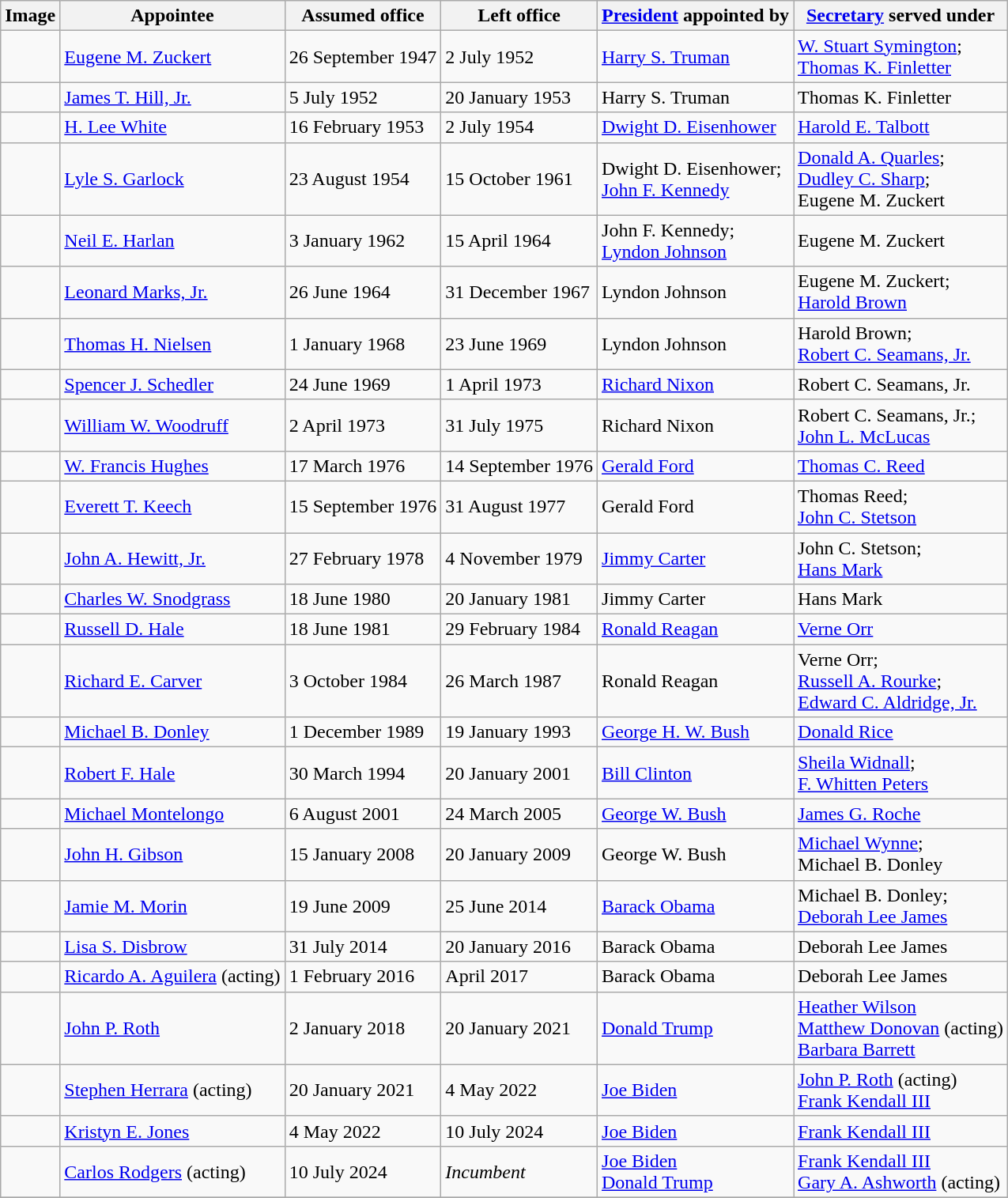<table class="wikitable">
<tr>
<th>Image</th>
<th>Appointee</th>
<th>Assumed office</th>
<th>Left office</th>
<th><a href='#'>President</a> appointed by</th>
<th><a href='#'>Secretary</a> served under</th>
</tr>
<tr>
<td></td>
<td><a href='#'>Eugene M. Zuckert</a></td>
<td>26 September 1947</td>
<td>2 July 1952</td>
<td><a href='#'>Harry S. Truman</a></td>
<td><a href='#'>W. Stuart Symington</a>;<br><a href='#'>Thomas K. Finletter</a></td>
</tr>
<tr>
<td></td>
<td><a href='#'>James T. Hill, Jr.</a></td>
<td>5 July 1952</td>
<td>20 January 1953</td>
<td>Harry S. Truman</td>
<td>Thomas K. Finletter</td>
</tr>
<tr>
<td></td>
<td><a href='#'>H. Lee White</a></td>
<td>16 February 1953</td>
<td>2 July 1954</td>
<td><a href='#'>Dwight D. Eisenhower</a></td>
<td><a href='#'>Harold E. Talbott</a></td>
</tr>
<tr>
<td></td>
<td><a href='#'>Lyle S. Garlock</a></td>
<td>23 August 1954</td>
<td>15 October 1961</td>
<td>Dwight D. Eisenhower;<br><a href='#'>John F. Kennedy</a></td>
<td><a href='#'>Donald A. Quarles</a>;<br><a href='#'>Dudley C. Sharp</a>;<br>Eugene M. Zuckert</td>
</tr>
<tr>
<td></td>
<td><a href='#'>Neil E. Harlan</a></td>
<td>3 January 1962</td>
<td>15 April 1964</td>
<td>John F. Kennedy;<br><a href='#'>Lyndon Johnson</a></td>
<td>Eugene M. Zuckert</td>
</tr>
<tr>
<td></td>
<td><a href='#'>Leonard Marks, Jr.</a></td>
<td>26 June 1964</td>
<td>31 December 1967</td>
<td>Lyndon Johnson</td>
<td>Eugene M. Zuckert; <br><a href='#'>Harold Brown</a></td>
</tr>
<tr>
<td></td>
<td><a href='#'>Thomas H. Nielsen</a></td>
<td>1 January 1968</td>
<td>23 June 1969</td>
<td>Lyndon Johnson</td>
<td>Harold Brown;<br><a href='#'>Robert C. Seamans, Jr.</a></td>
</tr>
<tr>
<td></td>
<td><a href='#'>Spencer J. Schedler</a></td>
<td>24 June 1969</td>
<td>1 April 1973</td>
<td><a href='#'>Richard Nixon</a></td>
<td>Robert C. Seamans, Jr.</td>
</tr>
<tr>
<td></td>
<td><a href='#'>William W. Woodruff</a></td>
<td>2 April 1973</td>
<td>31 July 1975</td>
<td>Richard Nixon</td>
<td>Robert C. Seamans, Jr.;<br><a href='#'>John L. McLucas</a></td>
</tr>
<tr>
<td></td>
<td><a href='#'>W. Francis Hughes</a></td>
<td>17 March 1976</td>
<td>14 September 1976</td>
<td><a href='#'>Gerald Ford</a></td>
<td><a href='#'>Thomas C. Reed</a></td>
</tr>
<tr>
<td></td>
<td><a href='#'>Everett T. Keech</a></td>
<td>15 September 1976</td>
<td>31 August 1977</td>
<td>Gerald Ford</td>
<td>Thomas Reed;<br><a href='#'>John C. Stetson</a></td>
</tr>
<tr>
<td></td>
<td><a href='#'>John A. Hewitt, Jr.</a></td>
<td>27 February 1978</td>
<td>4 November 1979</td>
<td><a href='#'>Jimmy Carter</a></td>
<td>John C. Stetson;<br><a href='#'>Hans Mark</a></td>
</tr>
<tr>
<td></td>
<td><a href='#'>Charles W. Snodgrass</a></td>
<td>18 June 1980</td>
<td>20 January 1981</td>
<td>Jimmy Carter</td>
<td>Hans Mark</td>
</tr>
<tr>
<td></td>
<td><a href='#'>Russell D. Hale</a></td>
<td>18 June 1981</td>
<td>29 February 1984</td>
<td><a href='#'>Ronald Reagan</a></td>
<td><a href='#'>Verne Orr</a></td>
</tr>
<tr>
<td></td>
<td><a href='#'>Richard E. Carver</a></td>
<td>3 October 1984</td>
<td>26 March 1987</td>
<td>Ronald Reagan</td>
<td>Verne Orr;<br><a href='#'>Russell A. Rourke</a>;<br><a href='#'>Edward C. Aldridge, Jr.</a></td>
</tr>
<tr>
<td></td>
<td><a href='#'>Michael B. Donley</a></td>
<td>1 December 1989</td>
<td>19 January 1993</td>
<td><a href='#'>George H. W. Bush</a></td>
<td><a href='#'>Donald Rice</a></td>
</tr>
<tr>
<td></td>
<td><a href='#'>Robert F. Hale</a></td>
<td>30 March 1994</td>
<td>20 January 2001</td>
<td><a href='#'>Bill Clinton</a></td>
<td><a href='#'>Sheila Widnall</a>;<br><a href='#'>F. Whitten Peters</a></td>
</tr>
<tr>
<td></td>
<td><a href='#'>Michael Montelongo</a></td>
<td>6 August 2001</td>
<td>24 March 2005</td>
<td><a href='#'>George W. Bush</a></td>
<td><a href='#'>James G. Roche</a></td>
</tr>
<tr>
<td></td>
<td><a href='#'>John H. Gibson</a></td>
<td>15 January 2008</td>
<td>20 January 2009</td>
<td>George W. Bush</td>
<td><a href='#'>Michael Wynne</a>;<br>Michael B. Donley</td>
</tr>
<tr>
<td></td>
<td><a href='#'>Jamie M. Morin</a></td>
<td>19 June 2009</td>
<td>25 June 2014</td>
<td><a href='#'>Barack Obama</a></td>
<td>Michael B. Donley;<br><a href='#'>Deborah Lee James</a></td>
</tr>
<tr>
<td></td>
<td><a href='#'>Lisa S. Disbrow</a></td>
<td>31 July 2014</td>
<td>20 January 2016</td>
<td>Barack Obama</td>
<td>Deborah Lee James</td>
</tr>
<tr>
<td></td>
<td><a href='#'>Ricardo A. Aguilera</a> (acting)</td>
<td>1 February 2016</td>
<td>April 2017</td>
<td>Barack Obama</td>
<td>Deborah Lee James</td>
</tr>
<tr>
<td></td>
<td><a href='#'>John P. Roth</a></td>
<td>2 January 2018</td>
<td>20 January 2021</td>
<td><a href='#'>Donald Trump</a></td>
<td><a href='#'>Heather Wilson</a><br><a href='#'>Matthew Donovan</a> (acting)<br><a href='#'>Barbara Barrett</a></td>
</tr>
<tr>
<td></td>
<td><a href='#'>Stephen Herrara</a> (acting)</td>
<td>20 January 2021</td>
<td>4 May 2022</td>
<td><a href='#'>Joe Biden</a></td>
<td><a href='#'>John P. Roth</a> (acting)<br><a href='#'>Frank Kendall III</a></td>
</tr>
<tr>
<td></td>
<td><a href='#'>Kristyn E. Jones</a></td>
<td>4 May 2022</td>
<td>10 July 2024</td>
<td><a href='#'>Joe Biden</a></td>
<td><a href='#'>Frank Kendall III</a></td>
</tr>
<tr>
<td></td>
<td><a href='#'>Carlos Rodgers</a> (acting)</td>
<td>10 July 2024</td>
<td><em>Incumbent</em></td>
<td><a href='#'>Joe Biden</a><br><a href='#'>Donald Trump</a></td>
<td><a href='#'>Frank Kendall III</a><br><a href='#'>Gary A. Ashworth</a> (acting)</td>
</tr>
<tr>
</tr>
</table>
